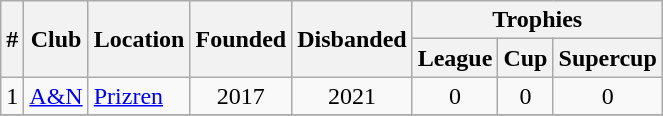<table class="wikitable sortable">
<tr>
<th rowspan="2">#</th>
<th rowspan="2">Club</th>
<th rowspan="2">Location</th>
<th rowspan="2">Founded</th>
<th rowspan="2">Disbanded</th>
<th colspan="3">Trophies</th>
</tr>
<tr>
<th>League</th>
<th>Cup</th>
<th>Supercup</th>
</tr>
<tr>
<td align=center>1</td>
<td><a href='#'>A&N</a></td>
<td><a href='#'>Prizren</a></td>
<td align=center>2017</td>
<td align=center>2021</td>
<td align=center>0</td>
<td align=center>0</td>
<td align=center>0</td>
</tr>
<tr>
</tr>
</table>
